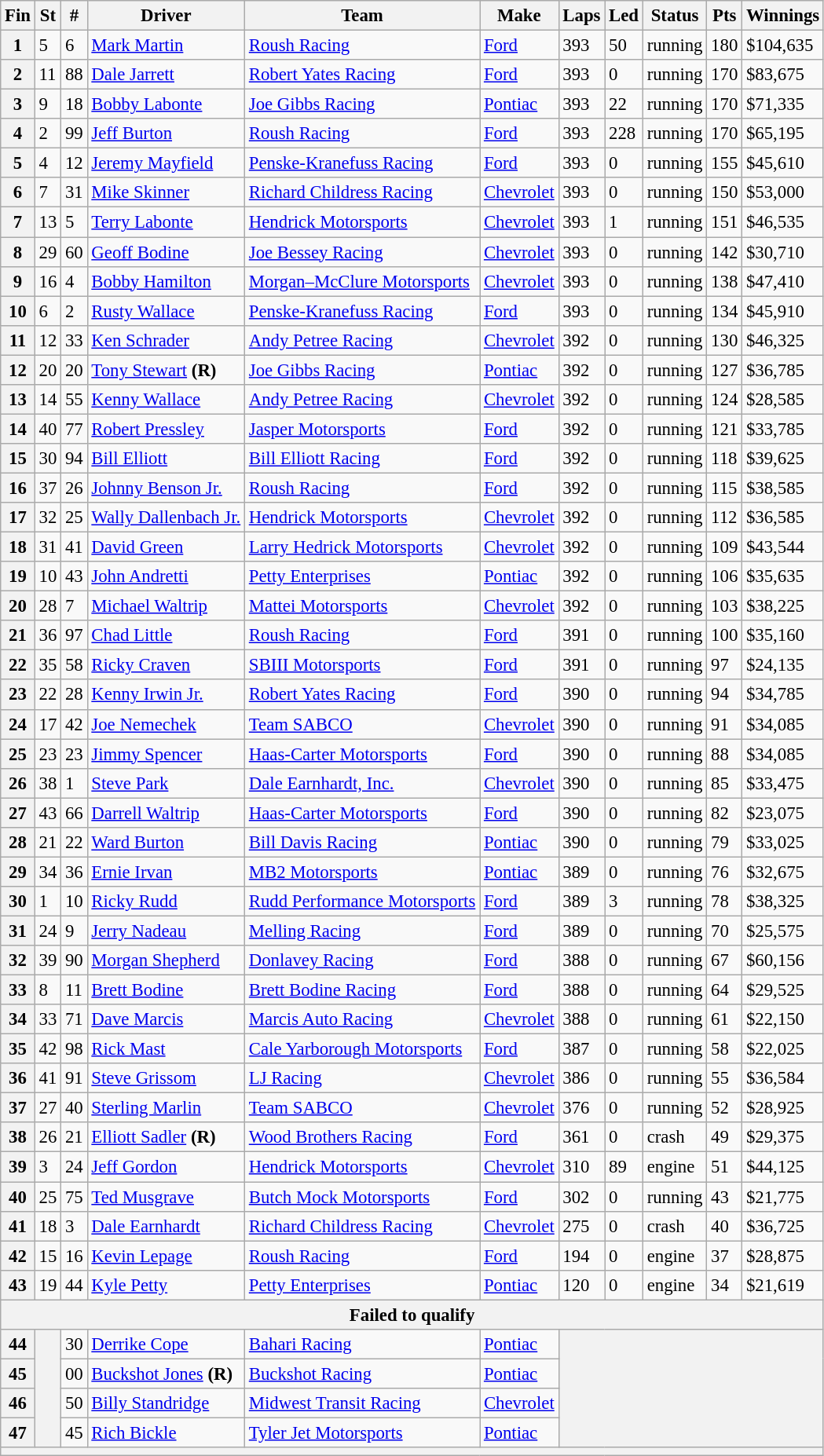<table class="wikitable" style="font-size:95%">
<tr>
<th>Fin</th>
<th>St</th>
<th>#</th>
<th>Driver</th>
<th>Team</th>
<th>Make</th>
<th>Laps</th>
<th>Led</th>
<th>Status</th>
<th>Pts</th>
<th>Winnings</th>
</tr>
<tr>
<th>1</th>
<td>5</td>
<td>6</td>
<td><a href='#'>Mark Martin</a></td>
<td><a href='#'>Roush Racing</a></td>
<td><a href='#'>Ford</a></td>
<td>393</td>
<td>50</td>
<td>running</td>
<td>180</td>
<td>$104,635</td>
</tr>
<tr>
<th>2</th>
<td>11</td>
<td>88</td>
<td><a href='#'>Dale Jarrett</a></td>
<td><a href='#'>Robert Yates Racing</a></td>
<td><a href='#'>Ford</a></td>
<td>393</td>
<td>0</td>
<td>running</td>
<td>170</td>
<td>$83,675</td>
</tr>
<tr>
<th>3</th>
<td>9</td>
<td>18</td>
<td><a href='#'>Bobby Labonte</a></td>
<td><a href='#'>Joe Gibbs Racing</a></td>
<td><a href='#'>Pontiac</a></td>
<td>393</td>
<td>22</td>
<td>running</td>
<td>170</td>
<td>$71,335</td>
</tr>
<tr>
<th>4</th>
<td>2</td>
<td>99</td>
<td><a href='#'>Jeff Burton</a></td>
<td><a href='#'>Roush Racing</a></td>
<td><a href='#'>Ford</a></td>
<td>393</td>
<td>228</td>
<td>running</td>
<td>170</td>
<td>$65,195</td>
</tr>
<tr>
<th>5</th>
<td>4</td>
<td>12</td>
<td><a href='#'>Jeremy Mayfield</a></td>
<td><a href='#'>Penske-Kranefuss Racing</a></td>
<td><a href='#'>Ford</a></td>
<td>393</td>
<td>0</td>
<td>running</td>
<td>155</td>
<td>$45,610</td>
</tr>
<tr>
<th>6</th>
<td>7</td>
<td>31</td>
<td><a href='#'>Mike Skinner</a></td>
<td><a href='#'>Richard Childress Racing</a></td>
<td><a href='#'>Chevrolet</a></td>
<td>393</td>
<td>0</td>
<td>running</td>
<td>150</td>
<td>$53,000</td>
</tr>
<tr>
<th>7</th>
<td>13</td>
<td>5</td>
<td><a href='#'>Terry Labonte</a></td>
<td><a href='#'>Hendrick Motorsports</a></td>
<td><a href='#'>Chevrolet</a></td>
<td>393</td>
<td>1</td>
<td>running</td>
<td>151</td>
<td>$46,535</td>
</tr>
<tr>
<th>8</th>
<td>29</td>
<td>60</td>
<td><a href='#'>Geoff Bodine</a></td>
<td><a href='#'>Joe Bessey Racing</a></td>
<td><a href='#'>Chevrolet</a></td>
<td>393</td>
<td>0</td>
<td>running</td>
<td>142</td>
<td>$30,710</td>
</tr>
<tr>
<th>9</th>
<td>16</td>
<td>4</td>
<td><a href='#'>Bobby Hamilton</a></td>
<td><a href='#'>Morgan–McClure Motorsports</a></td>
<td><a href='#'>Chevrolet</a></td>
<td>393</td>
<td>0</td>
<td>running</td>
<td>138</td>
<td>$47,410</td>
</tr>
<tr>
<th>10</th>
<td>6</td>
<td>2</td>
<td><a href='#'>Rusty Wallace</a></td>
<td><a href='#'>Penske-Kranefuss Racing</a></td>
<td><a href='#'>Ford</a></td>
<td>393</td>
<td>0</td>
<td>running</td>
<td>134</td>
<td>$45,910</td>
</tr>
<tr>
<th>11</th>
<td>12</td>
<td>33</td>
<td><a href='#'>Ken Schrader</a></td>
<td><a href='#'>Andy Petree Racing</a></td>
<td><a href='#'>Chevrolet</a></td>
<td>392</td>
<td>0</td>
<td>running</td>
<td>130</td>
<td>$46,325</td>
</tr>
<tr>
<th>12</th>
<td>20</td>
<td>20</td>
<td><a href='#'>Tony Stewart</a> <strong>(R)</strong></td>
<td><a href='#'>Joe Gibbs Racing</a></td>
<td><a href='#'>Pontiac</a></td>
<td>392</td>
<td>0</td>
<td>running</td>
<td>127</td>
<td>$36,785</td>
</tr>
<tr>
<th>13</th>
<td>14</td>
<td>55</td>
<td><a href='#'>Kenny Wallace</a></td>
<td><a href='#'>Andy Petree Racing</a></td>
<td><a href='#'>Chevrolet</a></td>
<td>392</td>
<td>0</td>
<td>running</td>
<td>124</td>
<td>$28,585</td>
</tr>
<tr>
<th>14</th>
<td>40</td>
<td>77</td>
<td><a href='#'>Robert Pressley</a></td>
<td><a href='#'>Jasper Motorsports</a></td>
<td><a href='#'>Ford</a></td>
<td>392</td>
<td>0</td>
<td>running</td>
<td>121</td>
<td>$33,785</td>
</tr>
<tr>
<th>15</th>
<td>30</td>
<td>94</td>
<td><a href='#'>Bill Elliott</a></td>
<td><a href='#'>Bill Elliott Racing</a></td>
<td><a href='#'>Ford</a></td>
<td>392</td>
<td>0</td>
<td>running</td>
<td>118</td>
<td>$39,625</td>
</tr>
<tr>
<th>16</th>
<td>37</td>
<td>26</td>
<td><a href='#'>Johnny Benson Jr.</a></td>
<td><a href='#'>Roush Racing</a></td>
<td><a href='#'>Ford</a></td>
<td>392</td>
<td>0</td>
<td>running</td>
<td>115</td>
<td>$38,585</td>
</tr>
<tr>
<th>17</th>
<td>32</td>
<td>25</td>
<td><a href='#'>Wally Dallenbach Jr.</a></td>
<td><a href='#'>Hendrick Motorsports</a></td>
<td><a href='#'>Chevrolet</a></td>
<td>392</td>
<td>0</td>
<td>running</td>
<td>112</td>
<td>$36,585</td>
</tr>
<tr>
<th>18</th>
<td>31</td>
<td>41</td>
<td><a href='#'>David Green</a></td>
<td><a href='#'>Larry Hedrick Motorsports</a></td>
<td><a href='#'>Chevrolet</a></td>
<td>392</td>
<td>0</td>
<td>running</td>
<td>109</td>
<td>$43,544</td>
</tr>
<tr>
<th>19</th>
<td>10</td>
<td>43</td>
<td><a href='#'>John Andretti</a></td>
<td><a href='#'>Petty Enterprises</a></td>
<td><a href='#'>Pontiac</a></td>
<td>392</td>
<td>0</td>
<td>running</td>
<td>106</td>
<td>$35,635</td>
</tr>
<tr>
<th>20</th>
<td>28</td>
<td>7</td>
<td><a href='#'>Michael Waltrip</a></td>
<td><a href='#'>Mattei Motorsports</a></td>
<td><a href='#'>Chevrolet</a></td>
<td>392</td>
<td>0</td>
<td>running</td>
<td>103</td>
<td>$38,225</td>
</tr>
<tr>
<th>21</th>
<td>36</td>
<td>97</td>
<td><a href='#'>Chad Little</a></td>
<td><a href='#'>Roush Racing</a></td>
<td><a href='#'>Ford</a></td>
<td>391</td>
<td>0</td>
<td>running</td>
<td>100</td>
<td>$35,160</td>
</tr>
<tr>
<th>22</th>
<td>35</td>
<td>58</td>
<td><a href='#'>Ricky Craven</a></td>
<td><a href='#'>SBIII Motorsports</a></td>
<td><a href='#'>Ford</a></td>
<td>391</td>
<td>0</td>
<td>running</td>
<td>97</td>
<td>$24,135</td>
</tr>
<tr>
<th>23</th>
<td>22</td>
<td>28</td>
<td><a href='#'>Kenny Irwin Jr.</a></td>
<td><a href='#'>Robert Yates Racing</a></td>
<td><a href='#'>Ford</a></td>
<td>390</td>
<td>0</td>
<td>running</td>
<td>94</td>
<td>$34,785</td>
</tr>
<tr>
<th>24</th>
<td>17</td>
<td>42</td>
<td><a href='#'>Joe Nemechek</a></td>
<td><a href='#'>Team SABCO</a></td>
<td><a href='#'>Chevrolet</a></td>
<td>390</td>
<td>0</td>
<td>running</td>
<td>91</td>
<td>$34,085</td>
</tr>
<tr>
<th>25</th>
<td>23</td>
<td>23</td>
<td><a href='#'>Jimmy Spencer</a></td>
<td><a href='#'>Haas-Carter Motorsports</a></td>
<td><a href='#'>Ford</a></td>
<td>390</td>
<td>0</td>
<td>running</td>
<td>88</td>
<td>$34,085</td>
</tr>
<tr>
<th>26</th>
<td>38</td>
<td>1</td>
<td><a href='#'>Steve Park</a></td>
<td><a href='#'>Dale Earnhardt, Inc.</a></td>
<td><a href='#'>Chevrolet</a></td>
<td>390</td>
<td>0</td>
<td>running</td>
<td>85</td>
<td>$33,475</td>
</tr>
<tr>
<th>27</th>
<td>43</td>
<td>66</td>
<td><a href='#'>Darrell Waltrip</a></td>
<td><a href='#'>Haas-Carter Motorsports</a></td>
<td><a href='#'>Ford</a></td>
<td>390</td>
<td>0</td>
<td>running</td>
<td>82</td>
<td>$23,075</td>
</tr>
<tr>
<th>28</th>
<td>21</td>
<td>22</td>
<td><a href='#'>Ward Burton</a></td>
<td><a href='#'>Bill Davis Racing</a></td>
<td><a href='#'>Pontiac</a></td>
<td>390</td>
<td>0</td>
<td>running</td>
<td>79</td>
<td>$33,025</td>
</tr>
<tr>
<th>29</th>
<td>34</td>
<td>36</td>
<td><a href='#'>Ernie Irvan</a></td>
<td><a href='#'>MB2 Motorsports</a></td>
<td><a href='#'>Pontiac</a></td>
<td>389</td>
<td>0</td>
<td>running</td>
<td>76</td>
<td>$32,675</td>
</tr>
<tr>
<th>30</th>
<td>1</td>
<td>10</td>
<td><a href='#'>Ricky Rudd</a></td>
<td><a href='#'>Rudd Performance Motorsports</a></td>
<td><a href='#'>Ford</a></td>
<td>389</td>
<td>3</td>
<td>running</td>
<td>78</td>
<td>$38,325</td>
</tr>
<tr>
<th>31</th>
<td>24</td>
<td>9</td>
<td><a href='#'>Jerry Nadeau</a></td>
<td><a href='#'>Melling Racing</a></td>
<td><a href='#'>Ford</a></td>
<td>389</td>
<td>0</td>
<td>running</td>
<td>70</td>
<td>$25,575</td>
</tr>
<tr>
<th>32</th>
<td>39</td>
<td>90</td>
<td><a href='#'>Morgan Shepherd</a></td>
<td><a href='#'>Donlavey Racing</a></td>
<td><a href='#'>Ford</a></td>
<td>388</td>
<td>0</td>
<td>running</td>
<td>67</td>
<td>$60,156</td>
</tr>
<tr>
<th>33</th>
<td>8</td>
<td>11</td>
<td><a href='#'>Brett Bodine</a></td>
<td><a href='#'>Brett Bodine Racing</a></td>
<td><a href='#'>Ford</a></td>
<td>388</td>
<td>0</td>
<td>running</td>
<td>64</td>
<td>$29,525</td>
</tr>
<tr>
<th>34</th>
<td>33</td>
<td>71</td>
<td><a href='#'>Dave Marcis</a></td>
<td><a href='#'>Marcis Auto Racing</a></td>
<td><a href='#'>Chevrolet</a></td>
<td>388</td>
<td>0</td>
<td>running</td>
<td>61</td>
<td>$22,150</td>
</tr>
<tr>
<th>35</th>
<td>42</td>
<td>98</td>
<td><a href='#'>Rick Mast</a></td>
<td><a href='#'>Cale Yarborough Motorsports</a></td>
<td><a href='#'>Ford</a></td>
<td>387</td>
<td>0</td>
<td>running</td>
<td>58</td>
<td>$22,025</td>
</tr>
<tr>
<th>36</th>
<td>41</td>
<td>91</td>
<td><a href='#'>Steve Grissom</a></td>
<td><a href='#'>LJ Racing</a></td>
<td><a href='#'>Chevrolet</a></td>
<td>386</td>
<td>0</td>
<td>running</td>
<td>55</td>
<td>$36,584</td>
</tr>
<tr>
<th>37</th>
<td>27</td>
<td>40</td>
<td><a href='#'>Sterling Marlin</a></td>
<td><a href='#'>Team SABCO</a></td>
<td><a href='#'>Chevrolet</a></td>
<td>376</td>
<td>0</td>
<td>running</td>
<td>52</td>
<td>$28,925</td>
</tr>
<tr>
<th>38</th>
<td>26</td>
<td>21</td>
<td><a href='#'>Elliott Sadler</a> <strong>(R)</strong></td>
<td><a href='#'>Wood Brothers Racing</a></td>
<td><a href='#'>Ford</a></td>
<td>361</td>
<td>0</td>
<td>crash</td>
<td>49</td>
<td>$29,375</td>
</tr>
<tr>
<th>39</th>
<td>3</td>
<td>24</td>
<td><a href='#'>Jeff Gordon</a></td>
<td><a href='#'>Hendrick Motorsports</a></td>
<td><a href='#'>Chevrolet</a></td>
<td>310</td>
<td>89</td>
<td>engine</td>
<td>51</td>
<td>$44,125</td>
</tr>
<tr>
<th>40</th>
<td>25</td>
<td>75</td>
<td><a href='#'>Ted Musgrave</a></td>
<td><a href='#'>Butch Mock Motorsports</a></td>
<td><a href='#'>Ford</a></td>
<td>302</td>
<td>0</td>
<td>running</td>
<td>43</td>
<td>$21,775</td>
</tr>
<tr>
<th>41</th>
<td>18</td>
<td>3</td>
<td><a href='#'>Dale Earnhardt</a></td>
<td><a href='#'>Richard Childress Racing</a></td>
<td><a href='#'>Chevrolet</a></td>
<td>275</td>
<td>0</td>
<td>crash</td>
<td>40</td>
<td>$36,725</td>
</tr>
<tr>
<th>42</th>
<td>15</td>
<td>16</td>
<td><a href='#'>Kevin Lepage</a></td>
<td><a href='#'>Roush Racing</a></td>
<td><a href='#'>Ford</a></td>
<td>194</td>
<td>0</td>
<td>engine</td>
<td>37</td>
<td>$28,875</td>
</tr>
<tr>
<th>43</th>
<td>19</td>
<td>44</td>
<td><a href='#'>Kyle Petty</a></td>
<td><a href='#'>Petty Enterprises</a></td>
<td><a href='#'>Pontiac</a></td>
<td>120</td>
<td>0</td>
<td>engine</td>
<td>34</td>
<td>$21,619</td>
</tr>
<tr>
<th colspan="11">Failed to qualify</th>
</tr>
<tr>
<th>44</th>
<th rowspan="4"></th>
<td>30</td>
<td><a href='#'>Derrike Cope</a></td>
<td><a href='#'>Bahari Racing</a></td>
<td><a href='#'>Pontiac</a></td>
<th colspan="5" rowspan="4"></th>
</tr>
<tr>
<th>45</th>
<td>00</td>
<td><a href='#'>Buckshot Jones</a> <strong>(R)</strong></td>
<td><a href='#'>Buckshot Racing</a></td>
<td><a href='#'>Pontiac</a></td>
</tr>
<tr>
<th>46</th>
<td>50</td>
<td><a href='#'>Billy Standridge</a></td>
<td><a href='#'>Midwest Transit Racing</a></td>
<td><a href='#'>Chevrolet</a></td>
</tr>
<tr>
<th>47</th>
<td>45</td>
<td><a href='#'>Rich Bickle</a></td>
<td><a href='#'>Tyler Jet Motorsports</a></td>
<td><a href='#'>Pontiac</a></td>
</tr>
<tr>
<th colspan="11"></th>
</tr>
</table>
